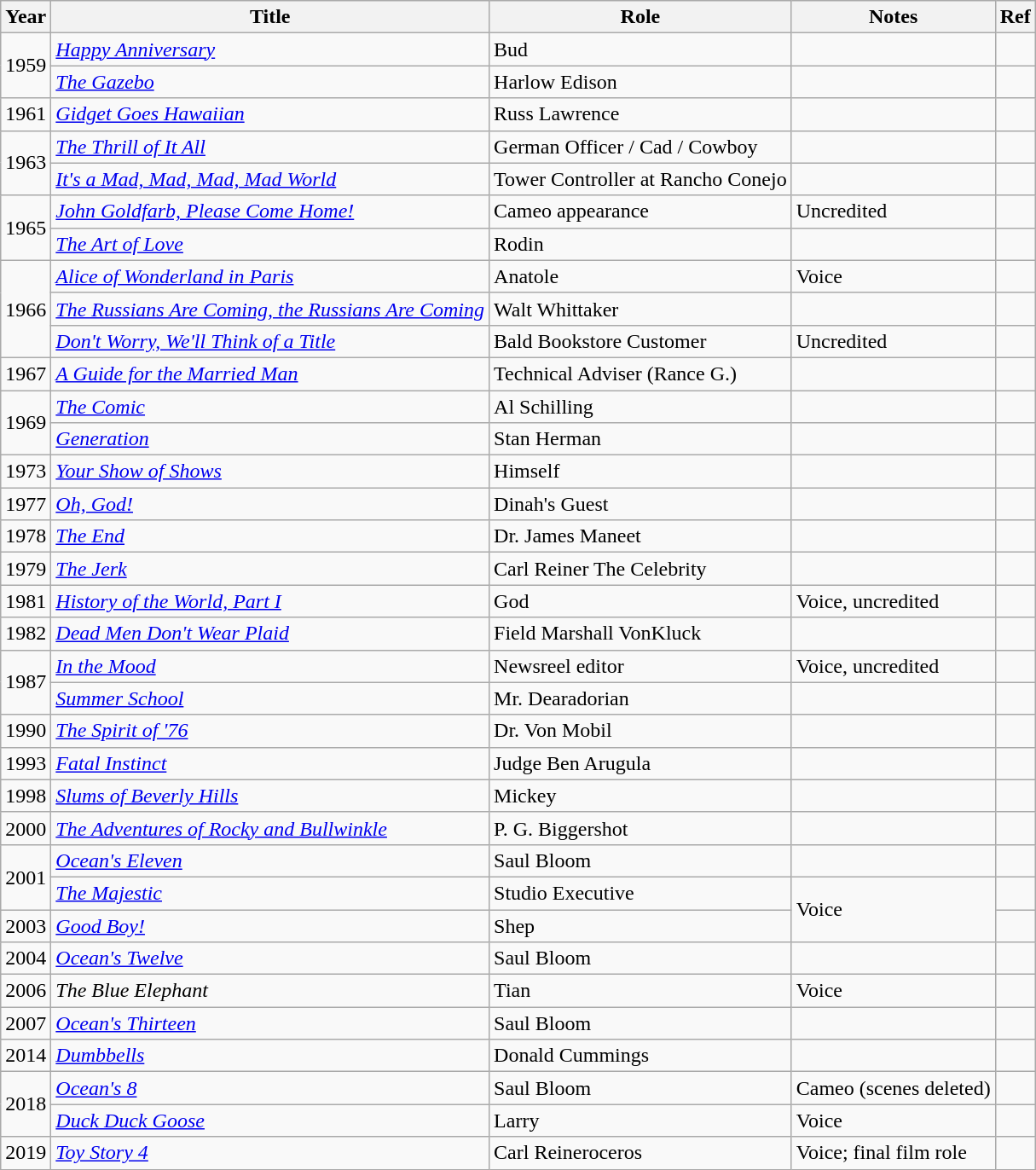<table class="wikitable sortable">
<tr>
<th>Year</th>
<th>Title</th>
<th>Role</th>
<th class="unsortable">Notes</th>
<th>Ref</th>
</tr>
<tr>
<td rowspan="2">1959</td>
<td><em><a href='#'>Happy Anniversary</a></em></td>
<td>Bud</td>
<td></td>
<td></td>
</tr>
<tr>
<td><em><a href='#'>The Gazebo</a></em></td>
<td>Harlow Edison</td>
<td></td>
<td></td>
</tr>
<tr>
<td>1961</td>
<td><em><a href='#'>Gidget Goes Hawaiian</a></em></td>
<td>Russ Lawrence</td>
<td></td>
<td></td>
</tr>
<tr>
<td rowspan="2">1963</td>
<td><em><a href='#'>The Thrill of It All</a></em></td>
<td>German Officer / Cad / Cowboy</td>
<td></td>
<td></td>
</tr>
<tr>
<td><em><a href='#'>It's a Mad, Mad, Mad, Mad World</a></em></td>
<td>Tower Controller at Rancho Conejo</td>
<td></td>
<td></td>
</tr>
<tr>
<td rowspan="2">1965</td>
<td><em><a href='#'>John Goldfarb, Please Come Home!</a></em></td>
<td>Cameo appearance</td>
<td>Uncredited</td>
<td></td>
</tr>
<tr>
<td><em><a href='#'>The Art of Love</a></em></td>
<td>Rodin</td>
<td></td>
<td></td>
</tr>
<tr>
<td rowspan="3">1966</td>
<td><em><a href='#'>Alice of Wonderland in Paris</a></em></td>
<td>Anatole</td>
<td>Voice</td>
<td></td>
</tr>
<tr>
<td><em><a href='#'>The Russians Are Coming, the Russians Are Coming</a></em></td>
<td>Walt Whittaker</td>
<td></td>
<td></td>
</tr>
<tr>
<td><em><a href='#'>Don't Worry, We'll Think of a Title</a></em></td>
<td>Bald Bookstore Customer</td>
<td>Uncredited</td>
<td></td>
</tr>
<tr>
<td>1967</td>
<td><em><a href='#'>A Guide for the Married Man</a></em></td>
<td>Technical Adviser (Rance G.)</td>
<td></td>
<td></td>
</tr>
<tr>
<td rowspan="2">1969</td>
<td><em><a href='#'>The Comic</a></em></td>
<td>Al Schilling</td>
<td></td>
<td></td>
</tr>
<tr>
<td><em><a href='#'>Generation</a></em></td>
<td>Stan Herman</td>
<td></td>
<td></td>
</tr>
<tr>
<td>1973</td>
<td><em><a href='#'>Your Show of Shows</a></em></td>
<td>Himself</td>
<td></td>
<td></td>
</tr>
<tr>
<td>1977</td>
<td><em><a href='#'>Oh, God!</a></em></td>
<td>Dinah's Guest</td>
<td></td>
<td></td>
</tr>
<tr>
<td>1978</td>
<td><em><a href='#'>The End</a></em></td>
<td>Dr. James Maneet</td>
<td></td>
<td></td>
</tr>
<tr>
<td>1979</td>
<td><em><a href='#'>The Jerk</a></em></td>
<td>Carl Reiner The Celebrity</td>
<td></td>
<td></td>
</tr>
<tr>
<td>1981</td>
<td><em><a href='#'>History of the World, Part I</a></em></td>
<td>God</td>
<td>Voice, uncredited</td>
<td></td>
</tr>
<tr>
<td>1982</td>
<td><em><a href='#'>Dead Men Don't Wear Plaid</a></em></td>
<td>Field Marshall VonKluck</td>
<td></td>
<td></td>
</tr>
<tr>
<td rowspan="2">1987</td>
<td><em><a href='#'>In the Mood</a></em></td>
<td>Newsreel editor</td>
<td>Voice, uncredited</td>
<td></td>
</tr>
<tr>
<td><em><a href='#'>Summer School</a></em></td>
<td>Mr. Dearadorian</td>
<td></td>
<td></td>
</tr>
<tr>
<td>1990</td>
<td><em><a href='#'>The Spirit of '76</a></em></td>
<td>Dr. Von Mobil</td>
<td></td>
<td></td>
</tr>
<tr>
<td>1993</td>
<td><em><a href='#'>Fatal Instinct</a></em></td>
<td>Judge Ben Arugula</td>
<td></td>
<td></td>
</tr>
<tr>
<td>1998</td>
<td><em><a href='#'>Slums of Beverly Hills</a></em></td>
<td>Mickey</td>
<td></td>
<td></td>
</tr>
<tr>
<td>2000</td>
<td><em><a href='#'>The Adventures of Rocky and Bullwinkle</a></em></td>
<td>P. G. Biggershot</td>
<td></td>
<td></td>
</tr>
<tr>
<td rowspan="2">2001</td>
<td><em><a href='#'>Ocean's Eleven</a></em></td>
<td>Saul Bloom</td>
<td></td>
<td></td>
</tr>
<tr>
<td><em><a href='#'>The Majestic</a></em></td>
<td>Studio Executive</td>
<td rowspan="2">Voice</td>
<td></td>
</tr>
<tr>
<td>2003</td>
<td><em><a href='#'>Good Boy!</a></em></td>
<td>Shep</td>
<td></td>
</tr>
<tr>
<td>2004</td>
<td><em><a href='#'>Ocean's Twelve</a></em></td>
<td>Saul Bloom</td>
<td></td>
<td></td>
</tr>
<tr>
<td>2006</td>
<td><em>The Blue Elephant</em></td>
<td>Tian</td>
<td>Voice</td>
<td></td>
</tr>
<tr>
<td>2007</td>
<td><em><a href='#'>Ocean's Thirteen</a></em></td>
<td>Saul Bloom</td>
<td></td>
<td></td>
</tr>
<tr>
<td>2014</td>
<td><em><a href='#'>Dumbbells</a></em></td>
<td>Donald Cummings</td>
<td></td>
<td></td>
</tr>
<tr>
<td rowspan="2">2018</td>
<td><em><a href='#'>Ocean's 8</a></em></td>
<td>Saul Bloom</td>
<td>Cameo (scenes deleted)</td>
<td></td>
</tr>
<tr>
<td><em><a href='#'>Duck Duck Goose</a></em></td>
<td>Larry</td>
<td>Voice</td>
<td></td>
</tr>
<tr>
<td>2019</td>
<td><em><a href='#'>Toy Story 4</a></em></td>
<td>Carl Reineroceros</td>
<td>Voice; final film role</td>
<td></td>
</tr>
</table>
